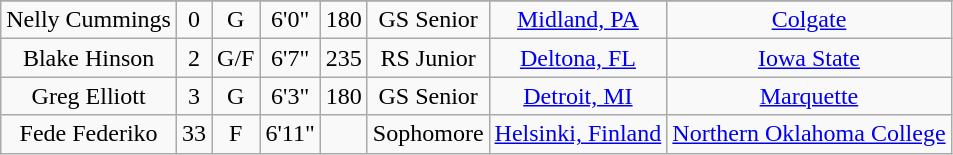<table class="wikitable sortable" border="1" style="text-align:center;">
<tr align=center>
</tr>
<tr>
<td>Nelly Cummings</td>
<td>0</td>
<td>G</td>
<td>6'0"</td>
<td>180</td>
<td>GS Senior</td>
<td><a href='#'>Midland, PA</a></td>
<td><a href='#'>Colgate</a></td>
</tr>
<tr>
<td>Blake Hinson</td>
<td>2</td>
<td>G/F</td>
<td>6'7"</td>
<td>235</td>
<td>RS Junior</td>
<td><a href='#'>Deltona, FL</a></td>
<td><a href='#'>Iowa State</a></td>
</tr>
<tr>
<td>Greg Elliott</td>
<td>3</td>
<td>G</td>
<td>6'3"</td>
<td>180</td>
<td>GS Senior</td>
<td><a href='#'>Detroit, MI</a></td>
<td><a href='#'>Marquette</a></td>
</tr>
<tr>
<td>Fede Federiko</td>
<td>33</td>
<td>F</td>
<td>6'11"</td>
<td></td>
<td>Sophomore</td>
<td><a href='#'>Helsinki, Finland</a></td>
<td><a href='#'>Northern Oklahoma College</a></td>
</tr>
</table>
